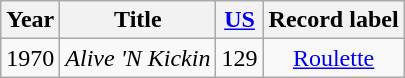<table class="wikitable" style=text-align:center;>
<tr>
<th>Year</th>
<th>Title</th>
<th><a href='#'>US</a></th>
<th>Record label</th>
</tr>
<tr>
<td>1970</td>
<td align=left><em>Alive 'N Kickin</em></td>
<td>129</td>
<td><a href='#'>Roulette</a></td>
</tr>
</table>
